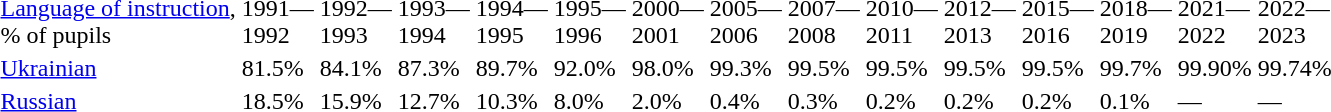<table class="standard">
<tr>
<td><a href='#'>Language of instruction</a>, <br>% of pupils</td>
<td>1991—<br>1992</td>
<td>1992—<br>1993</td>
<td>1993—<br>1994</td>
<td>1994—<br>1995</td>
<td>1995—<br>1996</td>
<td>2000—<br>2001</td>
<td>2005—<br>2006</td>
<td>2007—<br>2008</td>
<td>2010—<br>2011</td>
<td>2012—<br>2013</td>
<td>2015—<br>2016</td>
<td>2018—<br>2019</td>
<td>2021—<br>2022<br></td>
<td>2022—<br>2023<br></td>
</tr>
<tr>
<td><a href='#'>Ukrainian</a></td>
<td>81.5%</td>
<td>84.1%</td>
<td>87.3%</td>
<td>89.7%</td>
<td>92.0%</td>
<td>98.0%</td>
<td>99.3%</td>
<td>99.5%</td>
<td>99.5%</td>
<td>99.5%</td>
<td>99.5%</td>
<td>99.7%</td>
<td>99.90%</td>
<td>99.74%</td>
</tr>
<tr>
<td><a href='#'>Russian</a></td>
<td>18.5%</td>
<td>15.9%</td>
<td>12.7%</td>
<td>10.3%</td>
<td>8.0%</td>
<td>2.0%</td>
<td>0.4%</td>
<td>0.3%</td>
<td>0.2%</td>
<td>0.2%</td>
<td>0.2%</td>
<td>0.1%</td>
<td>—</td>
<td>—</td>
</tr>
<tr>
</tr>
</table>
